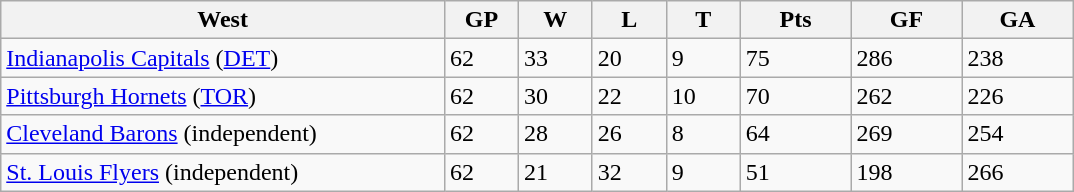<table class="wikitable">
<tr>
<th bgcolor="#DDDDFF" width="30%">West</th>
<th bgcolor="#DDDDFF" width="5%">GP</th>
<th bgcolor="#DDDDFF" width="5%">W</th>
<th bgcolor="#DDDDFF" width="5%">L</th>
<th bgcolor="#DDDDFF" width="5%">T</th>
<th bgcolor="#DDDDFF" width="7.5%">Pts</th>
<th bgcolor="#DDDDFF" width="7.5%">GF</th>
<th bgcolor="#DDDDFF" width="7.5%">GA</th>
</tr>
<tr>
<td><a href='#'>Indianapolis Capitals</a> (<a href='#'>DET</a>)</td>
<td>62</td>
<td>33</td>
<td>20</td>
<td>9</td>
<td>75</td>
<td>286</td>
<td>238</td>
</tr>
<tr>
<td><a href='#'>Pittsburgh Hornets</a> (<a href='#'>TOR</a>)</td>
<td>62</td>
<td>30</td>
<td>22</td>
<td>10</td>
<td>70</td>
<td>262</td>
<td>226</td>
</tr>
<tr>
<td><a href='#'>Cleveland Barons</a> (independent)</td>
<td>62</td>
<td>28</td>
<td>26</td>
<td>8</td>
<td>64</td>
<td>269</td>
<td>254</td>
</tr>
<tr>
<td><a href='#'>St. Louis Flyers</a> (independent)</td>
<td>62</td>
<td>21</td>
<td>32</td>
<td>9</td>
<td>51</td>
<td>198</td>
<td>266</td>
</tr>
</table>
